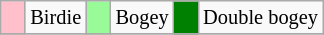<table class="wikitable" span = 50 style="font-size:85%">
<tr>
<td style="background: Pink;" width=10></td>
<td>Birdie</td>
<td style="background: PaleGreen;" width=10></td>
<td>Bogey</td>
<td style="background: Green;" width=10></td>
<td>Double bogey</td>
</tr>
<tr>
</tr>
</table>
